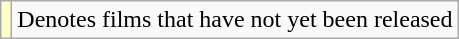<table class="wikitable">
<tr>
<td style="background:#ffc;"></td>
<td>Denotes films that have not yet been released</td>
</tr>
</table>
